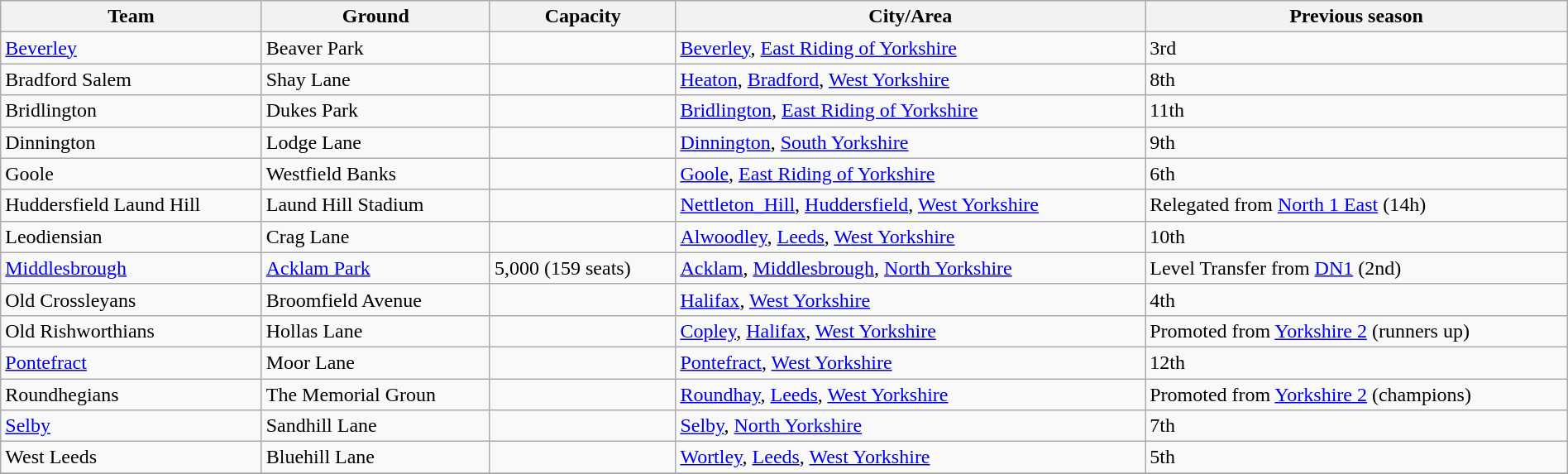<table class="wikitable sortable" width=100%>
<tr>
<th>Team</th>
<th>Ground</th>
<th>Capacity</th>
<th>City/Area</th>
<th>Previous season</th>
</tr>
<tr>
<td><a href='#'>Beverley</a></td>
<td>Beaver Park</td>
<td></td>
<td><a href='#'>Beverley</a>, <a href='#'>East Riding of Yorkshire</a></td>
<td>3rd</td>
</tr>
<tr>
<td>Bradford Salem</td>
<td>Shay Lane</td>
<td></td>
<td><a href='#'>Heaton</a>, <a href='#'>Bradford</a>, <a href='#'>West Yorkshire</a></td>
<td>8th</td>
</tr>
<tr>
<td>Bridlington</td>
<td>Dukes Park</td>
<td></td>
<td><a href='#'>Bridlington</a>, <a href='#'>East Riding of Yorkshire</a></td>
<td>11th</td>
</tr>
<tr>
<td>Dinnington</td>
<td>Lodge Lane</td>
<td></td>
<td><a href='#'>Dinnington</a>, <a href='#'>South Yorkshire</a></td>
<td>9th</td>
</tr>
<tr>
<td>Goole</td>
<td>Westfield Banks</td>
<td></td>
<td><a href='#'>Goole</a>, <a href='#'>East Riding of Yorkshire</a></td>
<td>6th</td>
</tr>
<tr>
<td>Huddersfield Laund Hill</td>
<td>Laund Hill Stadium</td>
<td></td>
<td><a href='#'>Nettleton_Hill</a>, <a href='#'>Huddersfield</a>, <a href='#'>West Yorkshire</a></td>
<td>Relegated from <a href='#'>North 1 East</a> (14h)</td>
</tr>
<tr>
<td>Leodiensian</td>
<td>Crag Lane</td>
<td></td>
<td><a href='#'>Alwoodley</a>, <a href='#'>Leeds</a>, <a href='#'>West Yorkshire</a></td>
<td>10th</td>
</tr>
<tr>
<td><a href='#'>Middlesbrough</a></td>
<td><a href='#'>Acklam Park</a></td>
<td>5,000 (159 seats)</td>
<td><a href='#'>Acklam</a>, <a href='#'>Middlesbrough</a>, <a href='#'>North Yorkshire</a></td>
<td>Level Transfer from <a href='#'>DN1</a> (2nd)</td>
</tr>
<tr>
<td>Old Crossleyans</td>
<td>Broomfield Avenue</td>
<td></td>
<td><a href='#'>Halifax</a>, <a href='#'>West Yorkshire</a></td>
<td>4th</td>
</tr>
<tr>
<td>Old Rishworthians</td>
<td>Hollas Lane</td>
<td></td>
<td><a href='#'>Copley</a>, <a href='#'>Halifax</a>, <a href='#'>West Yorkshire</a></td>
<td>Promoted from <a href='#'>Yorkshire 2</a> (runners up)</td>
</tr>
<tr>
<td><a href='#'>Pontefract</a></td>
<td>Moor Lane</td>
<td></td>
<td><a href='#'>Pontefract</a>, <a href='#'>West Yorkshire</a></td>
<td>12th</td>
</tr>
<tr>
<td>Roundhegians</td>
<td>The Memorial Groun</td>
<td></td>
<td><a href='#'>Roundhay</a>, <a href='#'>Leeds</a>, <a href='#'>West Yorkshire</a></td>
<td>Promoted from <a href='#'>Yorkshire 2</a> (champions)</td>
</tr>
<tr>
<td><a href='#'>Selby</a></td>
<td>Sandhill Lane</td>
<td></td>
<td><a href='#'>Selby</a>, <a href='#'>North Yorkshire</a></td>
<td>7th</td>
</tr>
<tr>
<td>West Leeds</td>
<td>Bluehill Lane</td>
<td></td>
<td><a href='#'>Wortley</a>, <a href='#'>Leeds</a>, <a href='#'>West Yorkshire</a></td>
<td>5th</td>
</tr>
<tr>
</tr>
</table>
